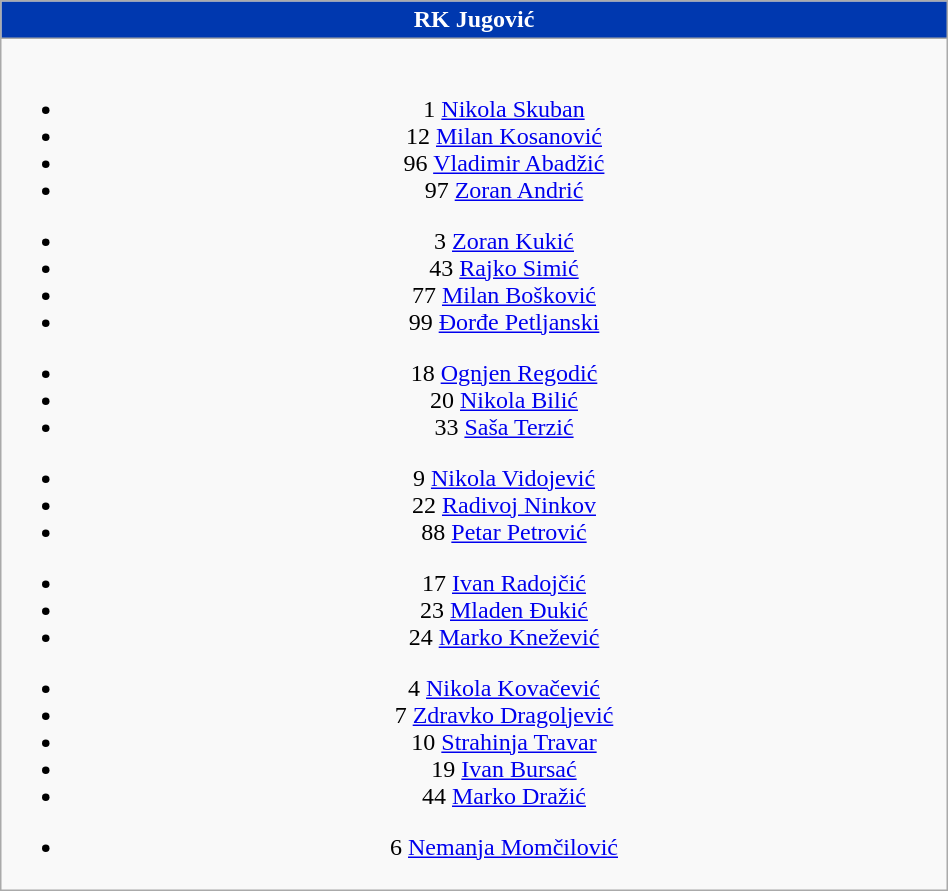<table class="wikitable" style="font-size:100%; text-align:center;" width=50%>
<tr>
<th colspan=5 style="background-color:#0038af;color:#FFFFFF;text-align:center;"> RK Jugović</th>
</tr>
<tr>
<td><br>
<ul><li>1  <a href='#'>Nikola Skuban</a></li><li>12  <a href='#'>Milan Kosanović</a></li><li>96  <a href='#'>Vladimir Abadžić</a></li><li>97  <a href='#'>Zoran Andrić</a></li></ul><ul><li>3  <a href='#'>Zoran Kukić</a></li><li>43  <a href='#'>Rajko Simić</a></li><li>77  <a href='#'>Milan Bošković</a></li><li>99  <a href='#'>Đorđe Petljanski</a></li></ul><ul><li>18  <a href='#'>Ognjen Regodić</a></li><li>20  <a href='#'>Nikola Bilić</a></li><li>33  <a href='#'>Saša Terzić</a></li></ul><ul><li>9  <a href='#'>Nikola Vidojević</a></li><li>22  <a href='#'>Radivoj Ninkov</a></li><li>88  <a href='#'>Petar Petrović</a></li></ul><ul><li>17  <a href='#'>Ivan Radojčić</a></li><li>23  <a href='#'>Mladen Đukić</a></li><li>24  <a href='#'>Marko Knežević</a></li></ul><ul><li>4  <a href='#'>Nikola Kovačević</a></li><li>7  <a href='#'>Zdravko Dragoljević</a></li><li>10  <a href='#'>Strahinja Travar</a></li><li>19  <a href='#'>Ivan Bursać</a></li><li>44  <a href='#'>Marko Dražić</a></li></ul><ul><li>6  <a href='#'>Nemanja Momčilović</a></li></ul></td>
</tr>
</table>
